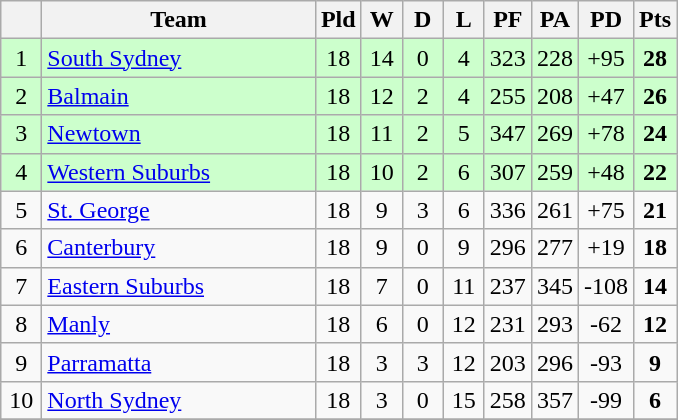<table class="wikitable" style="text-align:center;">
<tr>
<th width=20 abbr="Position×"></th>
<th width=175>Team</th>
<th width=20 abbr="Played">Pld</th>
<th width=20 abbr="Won">W</th>
<th width=20 abbr="Drawn">D</th>
<th width=20 abbr="Lost">L</th>
<th width=20 abbr="Points for">PF</th>
<th width=20 abbr="Points against">PA</th>
<th width=25 abbr="Points difference">PD</th>
<th width=20 abbr="Points">Pts</th>
</tr>
<tr style="background: #ccffcc;">
<td>1</td>
<td style="text-align:left;"> <a href='#'>South Sydney</a></td>
<td>18</td>
<td>14</td>
<td>0</td>
<td>4</td>
<td>323</td>
<td>228</td>
<td>+95</td>
<td><strong>28</strong></td>
</tr>
<tr style="background: #ccffcc;">
<td>2</td>
<td style="text-align:left;"> <a href='#'>Balmain</a></td>
<td>18</td>
<td>12</td>
<td>2</td>
<td>4</td>
<td>255</td>
<td>208</td>
<td>+47</td>
<td><strong>26</strong></td>
</tr>
<tr style="background: #ccffcc;">
<td>3</td>
<td style="text-align:left;"> <a href='#'>Newtown</a></td>
<td>18</td>
<td>11</td>
<td>2</td>
<td>5</td>
<td>347</td>
<td>269</td>
<td>+78</td>
<td><strong>24</strong></td>
</tr>
<tr style="background: #ccffcc;">
<td>4</td>
<td style="text-align:left;"> <a href='#'>Western Suburbs</a></td>
<td>18</td>
<td>10</td>
<td>2</td>
<td>6</td>
<td>307</td>
<td>259</td>
<td>+48</td>
<td><strong>22</strong></td>
</tr>
<tr>
<td>5</td>
<td style="text-align:left;"> <a href='#'>St. George</a></td>
<td>18</td>
<td>9</td>
<td>3</td>
<td>6</td>
<td>336</td>
<td>261</td>
<td>+75</td>
<td><strong>21</strong></td>
</tr>
<tr>
<td>6</td>
<td style="text-align:left;"> <a href='#'>Canterbury</a></td>
<td>18</td>
<td>9</td>
<td>0</td>
<td>9</td>
<td>296</td>
<td>277</td>
<td>+19</td>
<td><strong>18</strong></td>
</tr>
<tr>
<td>7</td>
<td style="text-align:left;"> <a href='#'>Eastern Suburbs</a></td>
<td>18</td>
<td>7</td>
<td>0</td>
<td>11</td>
<td>237</td>
<td>345</td>
<td>-108</td>
<td><strong>14</strong></td>
</tr>
<tr>
<td>8</td>
<td style="text-align:left;"> <a href='#'>Manly</a></td>
<td>18</td>
<td>6</td>
<td>0</td>
<td>12</td>
<td>231</td>
<td>293</td>
<td>-62</td>
<td><strong>12</strong></td>
</tr>
<tr>
<td>9</td>
<td style="text-align:left;"> <a href='#'>Parramatta</a></td>
<td>18</td>
<td>3</td>
<td>3</td>
<td>12</td>
<td>203</td>
<td>296</td>
<td>-93</td>
<td><strong>9</strong></td>
</tr>
<tr>
<td>10</td>
<td style="text-align:left;"> <a href='#'>North Sydney</a></td>
<td>18</td>
<td>3</td>
<td>0</td>
<td>15</td>
<td>258</td>
<td>357</td>
<td>-99</td>
<td><strong>6</strong></td>
</tr>
<tr>
</tr>
</table>
